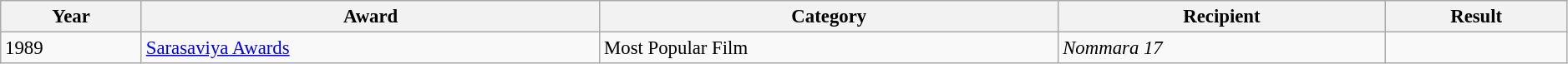<table class="wikitable sortable" style="font-size:95%; width:99%;">
<tr style="text-align:center;">
<th>Year</th>
<th>Award</th>
<th>Category</th>
<th>Recipient</th>
<th>Result</th>
</tr>
<tr>
<td rowspan="4">1989</td>
<td><a href='#'>Sarasaviya Awards</a></td>
<td>Most Popular Film</td>
<td><em>Nommara 17</em></td>
<td></td>
</tr>
</table>
